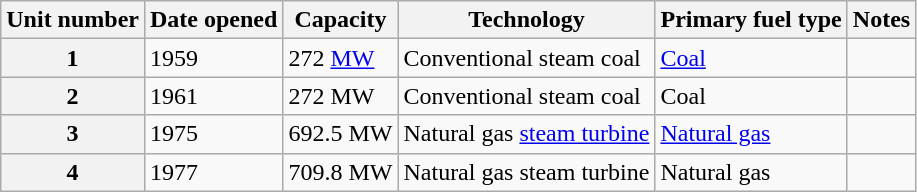<table class="wikitable">
<tr>
<th>Unit number</th>
<th>Date opened</th>
<th>Capacity</th>
<th>Technology</th>
<th>Primary fuel type</th>
<th>Notes</th>
</tr>
<tr>
<th>1</th>
<td>1959</td>
<td>272 <a href='#'>MW</a></td>
<td>Conventional steam coal</td>
<td><a href='#'>Coal</a></td>
<td></td>
</tr>
<tr>
<th>2</th>
<td>1961</td>
<td>272 MW</td>
<td>Conventional steam coal</td>
<td>Coal</td>
<td></td>
</tr>
<tr>
<th>3</th>
<td>1975</td>
<td>692.5 MW</td>
<td>Natural gas <a href='#'>steam turbine</a></td>
<td><a href='#'>Natural gas</a></td>
<td></td>
</tr>
<tr>
<th>4</th>
<td>1977</td>
<td>709.8 MW</td>
<td>Natural gas steam turbine</td>
<td>Natural gas</td>
<td></td>
</tr>
</table>
